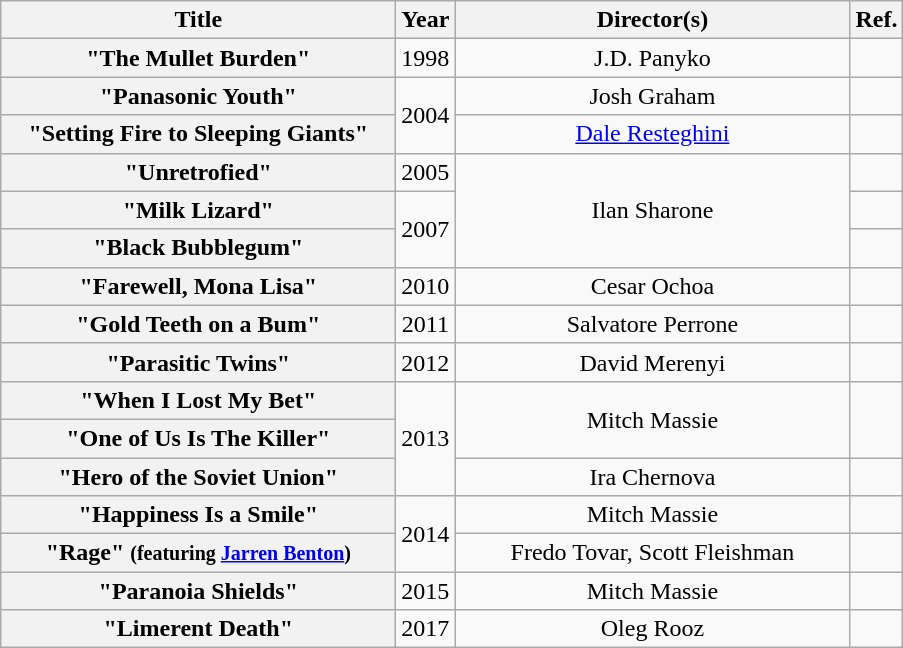<table class="wikitable plainrowheaders" style="text-align:center;">
<tr>
<th scope="col" style="width:16em;">Title</th>
<th scope="col">Year</th>
<th scope="col" style="width:16em;">Director(s)</th>
<th scope="col">Ref.</th>
</tr>
<tr>
<th scope="row">"The Mullet Burden"</th>
<td>1998</td>
<td>J.D. Panyko</td>
<td></td>
</tr>
<tr>
<th scope="row">"Panasonic Youth"</th>
<td rowspan="2">2004</td>
<td>Josh Graham</td>
<td></td>
</tr>
<tr>
<th scope="row">"Setting Fire to Sleeping Giants"</th>
<td><a href='#'>Dale Resteghini</a></td>
<td></td>
</tr>
<tr>
<th scope="row">"Unretrofied"</th>
<td>2005</td>
<td rowspan="3">Ilan Sharone</td>
<td></td>
</tr>
<tr>
<th scope="row">"Milk Lizard"</th>
<td rowspan="2">2007</td>
<td></td>
</tr>
<tr>
<th scope="row">"Black Bubblegum"</th>
<td></td>
</tr>
<tr>
<th scope="row">"Farewell, Mona Lisa"</th>
<td>2010</td>
<td>Cesar Ochoa</td>
<td></td>
</tr>
<tr>
<th scope="row">"Gold Teeth on a Bum"</th>
<td>2011</td>
<td>Salvatore Perrone</td>
<td></td>
</tr>
<tr>
<th scope="row">"Parasitic Twins"</th>
<td>2012</td>
<td>David Merenyi</td>
<td></td>
</tr>
<tr>
<th scope="row">"When I Lost My Bet"</th>
<td rowspan="3">2013</td>
<td rowspan="2">Mitch Massie</td>
<td rowspan="2"></td>
</tr>
<tr>
<th scope="row">"One of Us Is The Killer"</th>
</tr>
<tr>
<th scope="row">"Hero of the Soviet Union"</th>
<td>Ira Chernova</td>
<td></td>
</tr>
<tr>
<th scope="row">"Happiness Is a Smile"</th>
<td rowspan="2">2014</td>
<td>Mitch Massie</td>
<td></td>
</tr>
<tr>
<th scope="row">"Rage" <small>(featuring <a href='#'>Jarren Benton</a>)</small></th>
<td>Fredo Tovar, Scott Fleishman</td>
<td></td>
</tr>
<tr>
<th scope="row">"Paranoia Shields"</th>
<td>2015</td>
<td>Mitch Massie</td>
<td></td>
</tr>
<tr>
<th scope="row">"Limerent Death"</th>
<td>2017</td>
<td>Oleg Rooz</td>
<td></td>
</tr>
</table>
